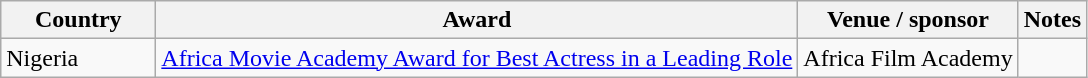<table class="wikitable sortable">
<tr>
<th style="width:6em;">Country</th>
<th>Award</th>
<th>Venue / sponsor</th>
<th>Notes</th>
</tr>
<tr>
<td>Nigeria</td>
<td><a href='#'>Africa Movie Academy Award for Best Actress in a Leading Role</a></td>
<td>Africa Film Academy</td>
<td></td>
</tr>
</table>
